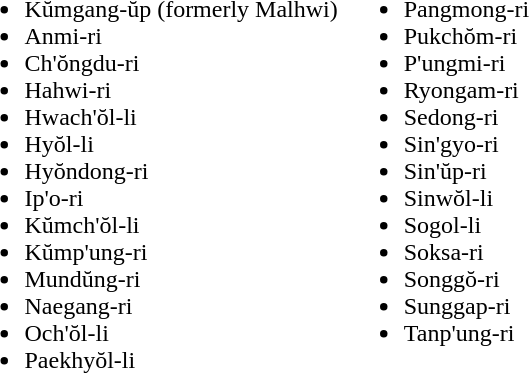<table>
<tr>
<td valign="top"><br><ul><li>Kŭmgang-ŭp (formerly Malhwi)</li><li>Anmi-ri</li><li>Ch'ŏngdu-ri</li><li>Hahwi-ri</li><li>Hwach'ŏl-li</li><li>Hyŏl-li</li><li>Hyŏndong-ri</li><li>Ip'o-ri</li><li>Kŭmch'ŏl-li</li><li>Kŭmp'ung-ri</li><li>Mundŭng-ri</li><li>Naegang-ri</li><li>Och'ŏl-li</li><li>Paekhyŏl-li</li></ul></td>
<td valign="top"><br><ul><li>Pangmong-ri</li><li>Pukchŏm-ri</li><li>P'ungmi-ri</li><li>Ryongam-ri</li><li>Sedong-ri</li><li>Sin'gyo-ri</li><li>Sin'ŭp-ri</li><li>Sinwŏl-li</li><li>Sogol-li</li><li>Soksa-ri</li><li>Songgŏ-ri</li><li>Sunggap-ri</li><li>Tanp'ung-ri</li></ul></td>
</tr>
</table>
